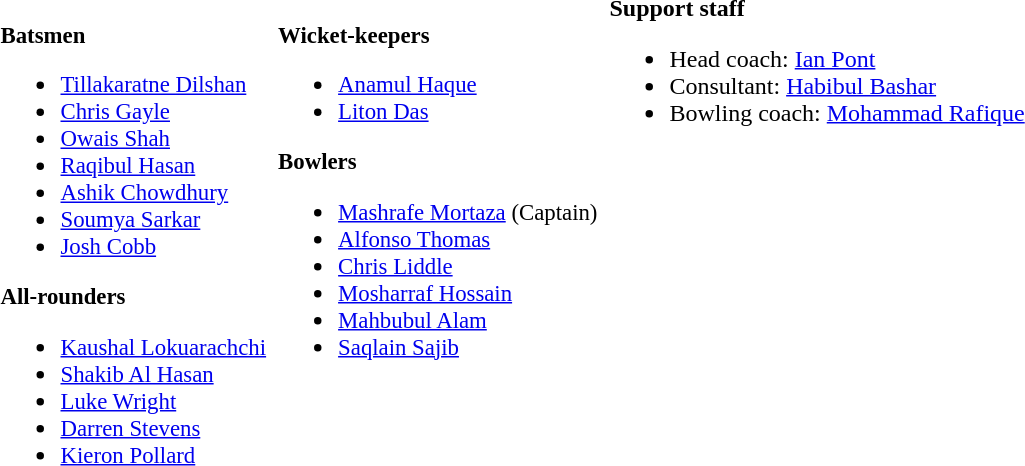<table class="toccolours">
<tr>
</tr>
<tr>
<td style="font-size: 95%;" valign="top"><br><strong>Batsmen</strong><ul><li>  <a href='#'>Tillakaratne Dilshan</a></li><li>  <a href='#'>Chris Gayle</a></li><li>  <a href='#'>Owais Shah</a></li><li>  <a href='#'>Raqibul Hasan</a></li><li>  <a href='#'>Ashik Chowdhury</a></li><li>  <a href='#'>Soumya Sarkar</a></li><li>  <a href='#'>Josh Cobb</a></li></ul><strong>All-rounders</strong><ul><li>  <a href='#'>Kaushal Lokuarachchi</a></li><li>  <a href='#'>Shakib Al Hasan</a></li><li>  <a href='#'>Luke Wright</a></li><li>  <a href='#'>Darren Stevens</a></li><li>  <a href='#'>Kieron Pollard</a></li></ul></td>
<td></td>
<td style="font-size: 95%;" valign="top"><br><strong>Wicket-keepers</strong><ul><li>  <a href='#'>Anamul Haque</a></li><li>  <a href='#'>Liton Das</a></li></ul><strong>Bowlers</strong><ul><li>  <a href='#'>Mashrafe Mortaza</a> (Captain)</li><li>  <a href='#'>Alfonso Thomas</a></li><li>  <a href='#'>Chris Liddle</a></li><li>  <a href='#'>Mosharraf Hossain</a></li><li>  <a href='#'>Mahbubul Alam</a></li><li>  <a href='#'>Saqlain Sajib</a></li></ul></td>
<td></td>
<td valign="top"><strong>Support staff</strong><br><ul><li>Head coach:  <a href='#'>Ian Pont</a></li><li>Consultant:  <a href='#'>Habibul Bashar</a></li><li>Bowling coach:  <a href='#'>Mohammad Rafique</a></li></ul></td>
</tr>
<tr>
</tr>
</table>
